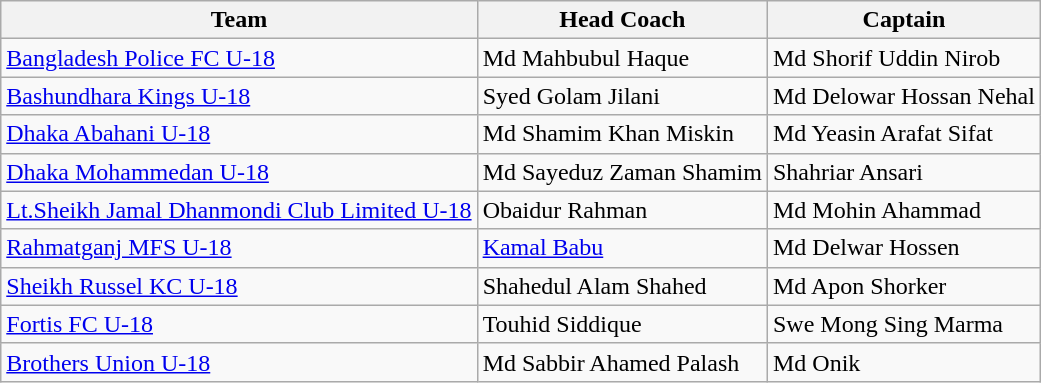<table class="wikitable sortable">
<tr>
<th>Team</th>
<th>Head Coach</th>
<th>Captain</th>
</tr>
<tr>
<td><a href='#'>Bangladesh Police FC U-18</a></td>
<td> Md Mahbubul Haque</td>
<td> Md Shorif Uddin Nirob</td>
</tr>
<tr>
<td><a href='#'>Bashundhara Kings U-18</a></td>
<td> Syed Golam Jilani</td>
<td> Md Delowar Hossan Nehal</td>
</tr>
<tr>
<td><a href='#'>Dhaka Abahani U-18</a></td>
<td> Md Shamim Khan Miskin</td>
<td> Md Yeasin Arafat Sifat</td>
</tr>
<tr>
<td><a href='#'>Dhaka Mohammedan U-18</a></td>
<td> Md Sayeduz Zaman Shamim</td>
<td> Shahriar Ansari</td>
</tr>
<tr>
<td><a href='#'>Lt.Sheikh Jamal Dhanmondi Club Limited U-18</a></td>
<td> Obaidur Rahman</td>
<td> Md Mohin Ahammad</td>
</tr>
<tr>
<td><a href='#'>Rahmatganj MFS U-18</a></td>
<td> <a href='#'>Kamal Babu</a></td>
<td> Md Delwar Hossen</td>
</tr>
<tr>
<td><a href='#'>Sheikh Russel KC U-18</a></td>
<td> Shahedul Alam Shahed</td>
<td> Md Apon Shorker</td>
</tr>
<tr>
<td><a href='#'>Fortis FC U-18</a></td>
<td> Touhid Siddique</td>
<td> Swe Mong Sing Marma</td>
</tr>
<tr>
<td><a href='#'>Brothers Union U-18</a></td>
<td> Md Sabbir Ahamed Palash</td>
<td> Md Onik</td>
</tr>
</table>
